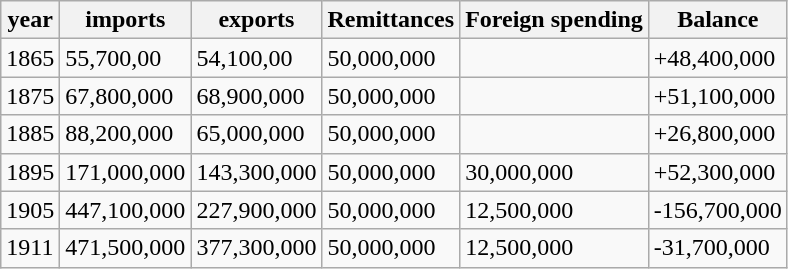<table class="wikitable">
<tr>
<th>year</th>
<th>imports</th>
<th>exports</th>
<th>Remittances</th>
<th>Foreign spending</th>
<th>Balance</th>
</tr>
<tr>
<td>1865</td>
<td>55,700,00</td>
<td>54,100,00</td>
<td>50,000,000</td>
<td></td>
<td>+48,400,000</td>
</tr>
<tr>
<td>1875</td>
<td>67,800,000</td>
<td>68,900,000</td>
<td>50,000,000</td>
<td></td>
<td>+51,100,000</td>
</tr>
<tr>
<td>1885</td>
<td>88,200,000</td>
<td>65,000,000</td>
<td>50,000,000</td>
<td></td>
<td>+26,800,000</td>
</tr>
<tr>
<td>1895</td>
<td>171,000,000</td>
<td>143,300,000</td>
<td>50,000,000</td>
<td>30,000,000</td>
<td>+52,300,000</td>
</tr>
<tr>
<td>1905</td>
<td>447,100,000</td>
<td>227,900,000</td>
<td>50,000,000</td>
<td>12,500,000</td>
<td>-156,700,000</td>
</tr>
<tr>
<td>1911</td>
<td>471,500,000</td>
<td>377,300,000</td>
<td>50,000,000</td>
<td>12,500,000</td>
<td>-31,700,000</td>
</tr>
</table>
